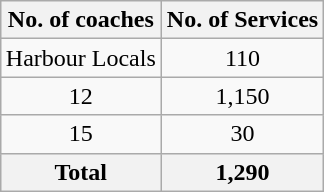<table style="margin:0 auto; text-align:center;" class="wikitable">
<tr>
<th>No. of coaches</th>
<th>No. of Services</th>
</tr>
<tr>
<td>Harbour Locals</td>
<td>110</td>
</tr>
<tr>
<td>12</td>
<td>1,150</td>
</tr>
<tr>
<td>15</td>
<td>30</td>
</tr>
<tr>
<th>Total</th>
<th>1,290</th>
</tr>
</table>
